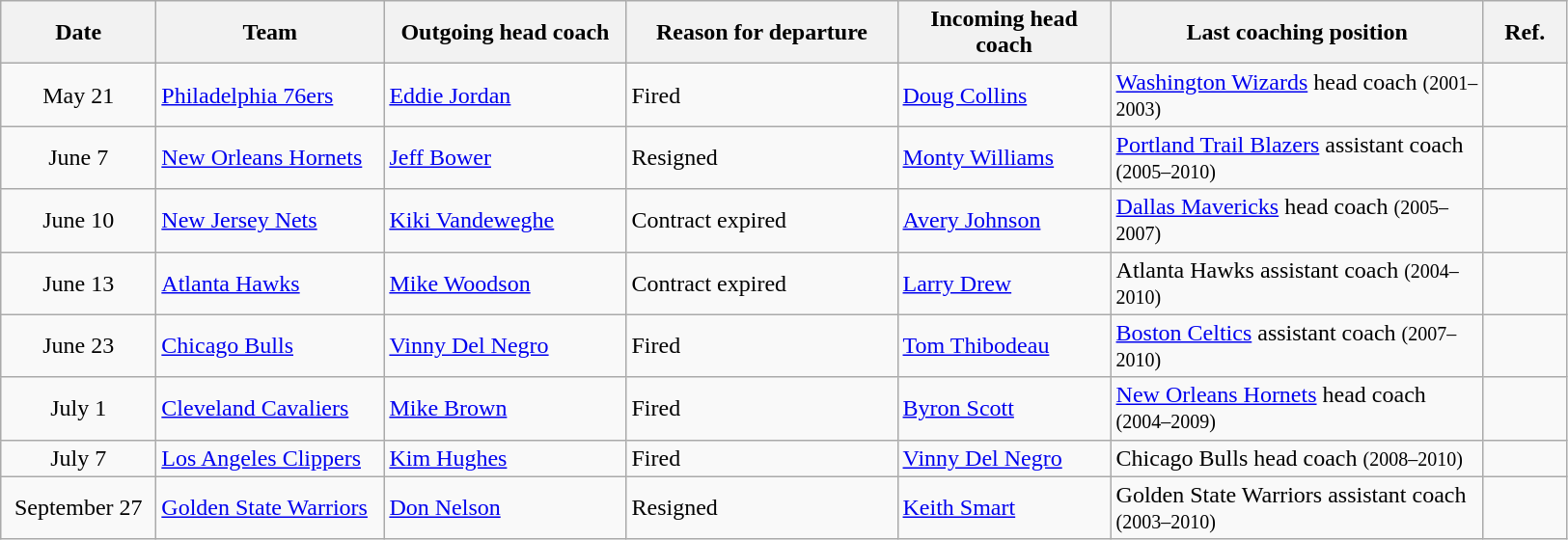<table class="wikitable">
<tr>
<th style="width:100px">Date</th>
<th style="width:150px">Team</th>
<th style="width:160px">Outgoing head coach</th>
<th style="width:180px">Reason for departure</th>
<th style="width:140px">Incoming head coach</th>
<th style="width:250px">Last coaching position</th>
<th style="width:50px">Ref.</th>
</tr>
<tr>
<td align=center>May 21</td>
<td><a href='#'>Philadelphia 76ers</a></td>
<td><a href='#'>Eddie Jordan</a></td>
<td>Fired</td>
<td><a href='#'>Doug Collins</a></td>
<td><a href='#'>Washington Wizards</a> head coach <small>(2001–2003)</small></td>
<td align=center></td>
</tr>
<tr>
<td align=center>June 7</td>
<td><a href='#'>New Orleans Hornets</a></td>
<td><a href='#'>Jeff Bower</a></td>
<td>Resigned</td>
<td><a href='#'>Monty Williams</a></td>
<td><a href='#'>Portland Trail Blazers</a> assistant coach <small>(2005–2010)</small></td>
<td align=center></td>
</tr>
<tr>
<td align=center>June 10</td>
<td><a href='#'>New Jersey Nets</a></td>
<td><a href='#'>Kiki Vandeweghe</a></td>
<td>Contract expired</td>
<td><a href='#'>Avery Johnson</a></td>
<td><a href='#'>Dallas Mavericks</a> head coach <small>(2005–2007)</small></td>
<td align=center></td>
</tr>
<tr>
<td align=center>June 13</td>
<td><a href='#'>Atlanta Hawks</a></td>
<td><a href='#'>Mike Woodson</a></td>
<td>Contract expired</td>
<td><a href='#'>Larry Drew</a></td>
<td>Atlanta Hawks assistant coach <small>(2004–2010)</small></td>
<td align=center></td>
</tr>
<tr>
<td align=center>June 23</td>
<td><a href='#'>Chicago Bulls</a></td>
<td><a href='#'>Vinny Del Negro</a></td>
<td>Fired</td>
<td><a href='#'>Tom Thibodeau</a></td>
<td><a href='#'>Boston Celtics</a> assistant coach <small>(2007–2010)</small></td>
<td align=center></td>
</tr>
<tr>
<td align=center>July 1</td>
<td><a href='#'>Cleveland Cavaliers</a></td>
<td><a href='#'>Mike Brown</a></td>
<td>Fired</td>
<td><a href='#'>Byron Scott</a></td>
<td><a href='#'>New Orleans Hornets</a> head coach <small>(2004–2009)</small></td>
<td align=center></td>
</tr>
<tr>
<td align=center>July 7</td>
<td><a href='#'>Los Angeles Clippers</a></td>
<td><a href='#'>Kim Hughes</a></td>
<td>Fired</td>
<td><a href='#'>Vinny Del Negro</a></td>
<td>Chicago Bulls head coach <small>(2008–2010)</small></td>
<td align=center></td>
</tr>
<tr>
<td align=center>September 27</td>
<td><a href='#'>Golden State Warriors</a></td>
<td><a href='#'>Don Nelson</a></td>
<td>Resigned</td>
<td><a href='#'>Keith Smart</a></td>
<td>Golden State Warriors assistant coach <small>(2003–2010)</small></td>
<td align=center></td>
</tr>
</table>
